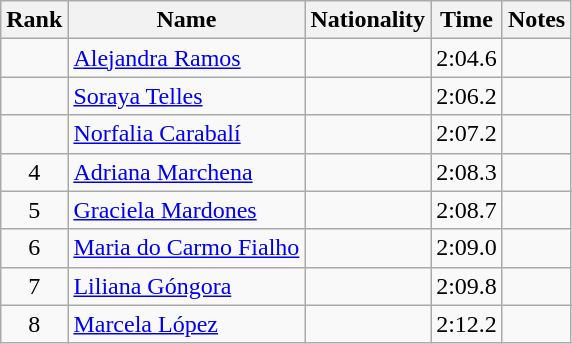<table class="wikitable sortable" style="text-align:center">
<tr>
<th>Rank</th>
<th>Name</th>
<th>Nationality</th>
<th>Time</th>
<th>Notes</th>
</tr>
<tr>
<td></td>
<td align=left><a href='#'>Alejandra Ramos</a></td>
<td align=left></td>
<td>2:04.6</td>
<td></td>
</tr>
<tr>
<td></td>
<td align=left><a href='#'>Soraya Telles</a></td>
<td align=left></td>
<td>2:06.2</td>
<td></td>
</tr>
<tr>
<td></td>
<td align=left><a href='#'>Norfalia Carabalí</a></td>
<td align=left></td>
<td>2:07.2</td>
<td></td>
</tr>
<tr>
<td>4</td>
<td align=left><a href='#'>Adriana Marchena</a></td>
<td align=left></td>
<td>2:08.3</td>
<td></td>
</tr>
<tr>
<td>5</td>
<td align=left><a href='#'>Graciela Mardones</a></td>
<td align=left></td>
<td>2:08.7</td>
<td></td>
</tr>
<tr>
<td>6</td>
<td align=left><a href='#'>Maria do Carmo Fialho</a></td>
<td align=left></td>
<td>2:09.0</td>
<td></td>
</tr>
<tr>
<td>7</td>
<td align=left><a href='#'>Liliana Góngora</a></td>
<td align=left></td>
<td>2:09.8</td>
<td></td>
</tr>
<tr>
<td>8</td>
<td align=left><a href='#'>Marcela López</a></td>
<td align=left></td>
<td>2:12.2</td>
<td></td>
</tr>
</table>
